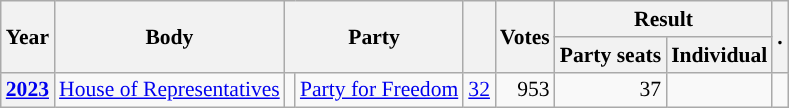<table class="wikitable plainrowheaders sortable" border=2 cellpadding=4 cellspacing=0 style="border: 1px #aaa solid; font-size: 90%; text-align:center;">
<tr>
<th scope="col" rowspan=2>Year</th>
<th scope="col" rowspan=2>Body</th>
<th scope="col" colspan=2 rowspan=2>Party</th>
<th scope="col" rowspan=2></th>
<th scope="col" rowspan=2>Votes</th>
<th scope="colgroup" colspan=2>Result</th>
<th scope="col" rowspan=2 class="unsortable">.</th>
</tr>
<tr>
<th scope="col">Party seats</th>
<th scope="col">Individual</th>
</tr>
<tr>
<th scope="row"><a href='#'>2023</a></th>
<td><a href='#'>House of Representatives</a></td>
<td style="background-color:"></td>
<td><a href='#'>Party for Freedom</a></td>
<td style=text-align:right><a href='#'>32</a></td>
<td style=text-align:right>953</td>
<td style=text-align:right>37</td>
<td></td>
<td></td>
</tr>
</table>
